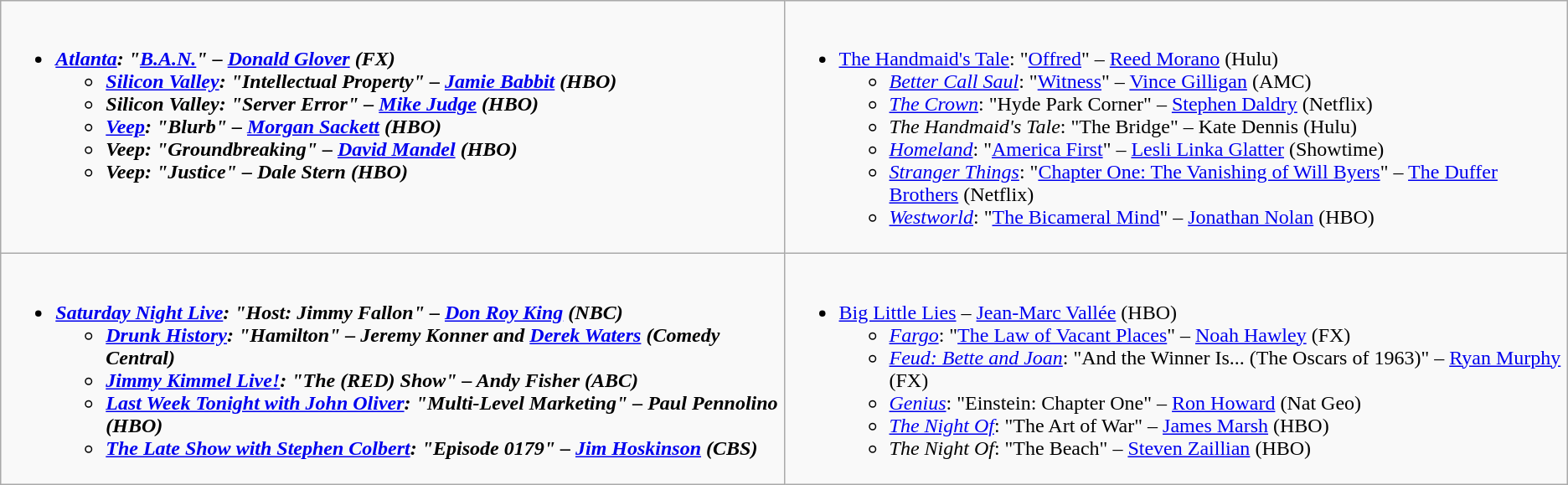<table class="wikitable">
<tr>
<td style="vertical-align:top;" width="50%"><br><ul><li><strong><em><a href='#'>Atlanta</a><em>: "<a href='#'>B.A.N.</a>" – <a href='#'>Donald Glover</a> (FX)<strong><ul><li></em><a href='#'>Silicon Valley</a><em>: "Intellectual Property" – <a href='#'>Jamie Babbit</a> (HBO)</li><li></em>Silicon Valley<em>: "Server Error" – <a href='#'>Mike Judge</a> (HBO)</li><li></em><a href='#'>Veep</a><em>: "Blurb" – <a href='#'>Morgan Sackett</a> (HBO)</li><li></em>Veep<em>: "Groundbreaking" – <a href='#'>David Mandel</a> (HBO)</li><li></em>Veep<em>: "Justice" – Dale Stern (HBO)</li></ul></li></ul></td>
<td style="vertical-align:top;" width="50%"><br><ul><li></em></strong><a href='#'>The Handmaid's Tale</a></em>: "<a href='#'>Offred</a>" – <a href='#'>Reed Morano</a> (Hulu)</strong><ul><li><em><a href='#'>Better Call Saul</a></em>: "<a href='#'>Witness</a>" – <a href='#'>Vince Gilligan</a> (AMC)</li><li><em><a href='#'>The Crown</a></em>: "Hyde Park Corner" – <a href='#'>Stephen Daldry</a> (Netflix)</li><li><em>The Handmaid's Tale</em>: "The Bridge" – Kate Dennis (Hulu)</li><li><em><a href='#'>Homeland</a></em>: "<a href='#'>America First</a>" – <a href='#'>Lesli Linka Glatter</a> (Showtime)</li><li><em><a href='#'>Stranger Things</a></em>: "<a href='#'>Chapter One: The Vanishing of Will Byers</a>" – <a href='#'>The Duffer Brothers</a> (Netflix)</li><li><em><a href='#'>Westworld</a></em>: "<a href='#'>The Bicameral Mind</a>" – <a href='#'>Jonathan Nolan</a> (HBO)</li></ul></li></ul></td>
</tr>
<tr>
<td style="vertical-align:top;" width="50%"><br><ul><li><strong><em><a href='#'>Saturday Night Live</a><em>: "Host: Jimmy Fallon" – <a href='#'>Don Roy King</a> (NBC)<strong><ul><li></em><a href='#'>Drunk History</a><em>: "Hamilton" – Jeremy Konner and <a href='#'>Derek Waters</a> (Comedy Central)</li><li></em><a href='#'>Jimmy Kimmel Live!</a><em>: "The (RED) Show" – Andy Fisher (ABC)</li><li></em><a href='#'>Last Week Tonight with John Oliver</a><em>: "Multi-Level Marketing" – Paul Pennolino (HBO)</li><li></em><a href='#'>The Late Show with Stephen Colbert</a><em>: "Episode 0179" – <a href='#'>Jim Hoskinson</a> (CBS)</li></ul></li></ul></td>
<td style="vertical-align:top;" width="50%"><br><ul><li></em></strong><a href='#'>Big Little Lies</a></em> – <a href='#'>Jean-Marc Vallée</a> (HBO)</strong><ul><li><em><a href='#'>Fargo</a></em>: "<a href='#'>The Law of Vacant Places</a>" – <a href='#'>Noah Hawley</a> (FX)</li><li><em><a href='#'>Feud: Bette and Joan</a></em>: "And the Winner Is... (The Oscars of 1963)" – <a href='#'>Ryan Murphy</a> (FX)</li><li><em><a href='#'>Genius</a></em>: "Einstein: Chapter One" – <a href='#'>Ron Howard</a> (Nat Geo)</li><li><em><a href='#'>The Night Of</a></em>: "The Art of War" – <a href='#'>James Marsh</a> (HBO)</li><li><em>The Night Of</em>: "The Beach" – <a href='#'>Steven Zaillian</a> (HBO)</li></ul></li></ul></td>
</tr>
</table>
